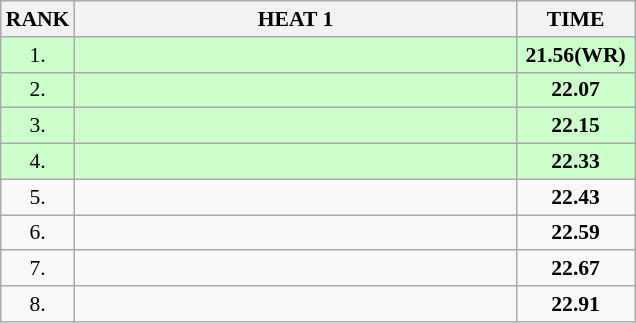<table class="wikitable" style="border-collapse: collapse; font-size: 90%;">
<tr>
<th>RANK</th>
<th style="width: 20em">HEAT 1</th>
<th style="width: 5em">TIME</th>
</tr>
<tr style="background:#ccffcc;">
<td align="center">1.</td>
<td></td>
<td align="center"><strong>21.56(WR)</strong></td>
</tr>
<tr style="background:#ccffcc;">
<td align="center">2.</td>
<td></td>
<td align="center"><strong>22.07</strong></td>
</tr>
<tr style="background:#ccffcc;">
<td align="center">3.</td>
<td></td>
<td align="center"><strong>22.15</strong></td>
</tr>
<tr style="background:#ccffcc;">
<td align="center">4.</td>
<td></td>
<td align="center"><strong>22.33</strong></td>
</tr>
<tr>
<td align="center">5.</td>
<td></td>
<td align="center"><strong>22.43</strong></td>
</tr>
<tr>
<td align="center">6.</td>
<td></td>
<td align="center"><strong>22.59</strong></td>
</tr>
<tr>
<td align="center">7.</td>
<td></td>
<td align="center"><strong>22.67</strong></td>
</tr>
<tr>
<td align="center">8.</td>
<td></td>
<td align="center"><strong>22.91</strong></td>
</tr>
</table>
